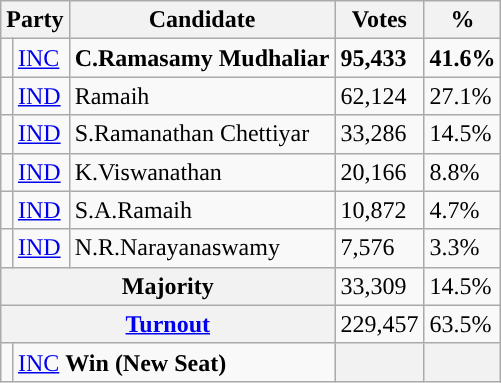<table class="wikitable">
<tr>
<th colspan="2">Party</th>
<th>Candidate</th>
<th>Votes</th>
<th>%</th>
</tr>
<tr>
<td></td>
<td><a href='#'>INC</a></td>
<td><strong>C.Ramasamy Mudhaliar</strong></td>
<td><strong>95,433</strong></td>
<td><strong>41.6%</strong></td>
</tr>
<tr>
<td></td>
<td><a href='#'>IND</a></td>
<td>Ramaih</td>
<td>62,124</td>
<td>27.1%</td>
</tr>
<tr>
<td></td>
<td><a href='#'>IND</a></td>
<td>S.Ramanathan Chettiyar</td>
<td>33,286</td>
<td>14.5%</td>
</tr>
<tr>
<td></td>
<td><a href='#'>IND</a></td>
<td>K.Viswanathan</td>
<td>20,166</td>
<td>8.8%</td>
</tr>
<tr>
<td></td>
<td><a href='#'>IND</a></td>
<td>S.A.Ramaih</td>
<td>10,872</td>
<td>4.7%</td>
</tr>
<tr>
<td></td>
<td><a href='#'>IND</a></td>
<td>N.R.Narayanaswamy</td>
<td>7,576</td>
<td>3.3%</td>
</tr>
<tr>
<th colspan="3">Majority</th>
<td>33,309</td>
<td>14.5%</td>
</tr>
<tr>
<th colspan="3"><a href='#'>Turnout</a></th>
<td>229,457</td>
<td>63.5%</td>
</tr>
<tr>
<td></td>
<td colspan="2"><a href='#'>INC</a> <strong>Win (New Seat)</strong></td>
<th></th>
<th></th>
</tr>
</table>
